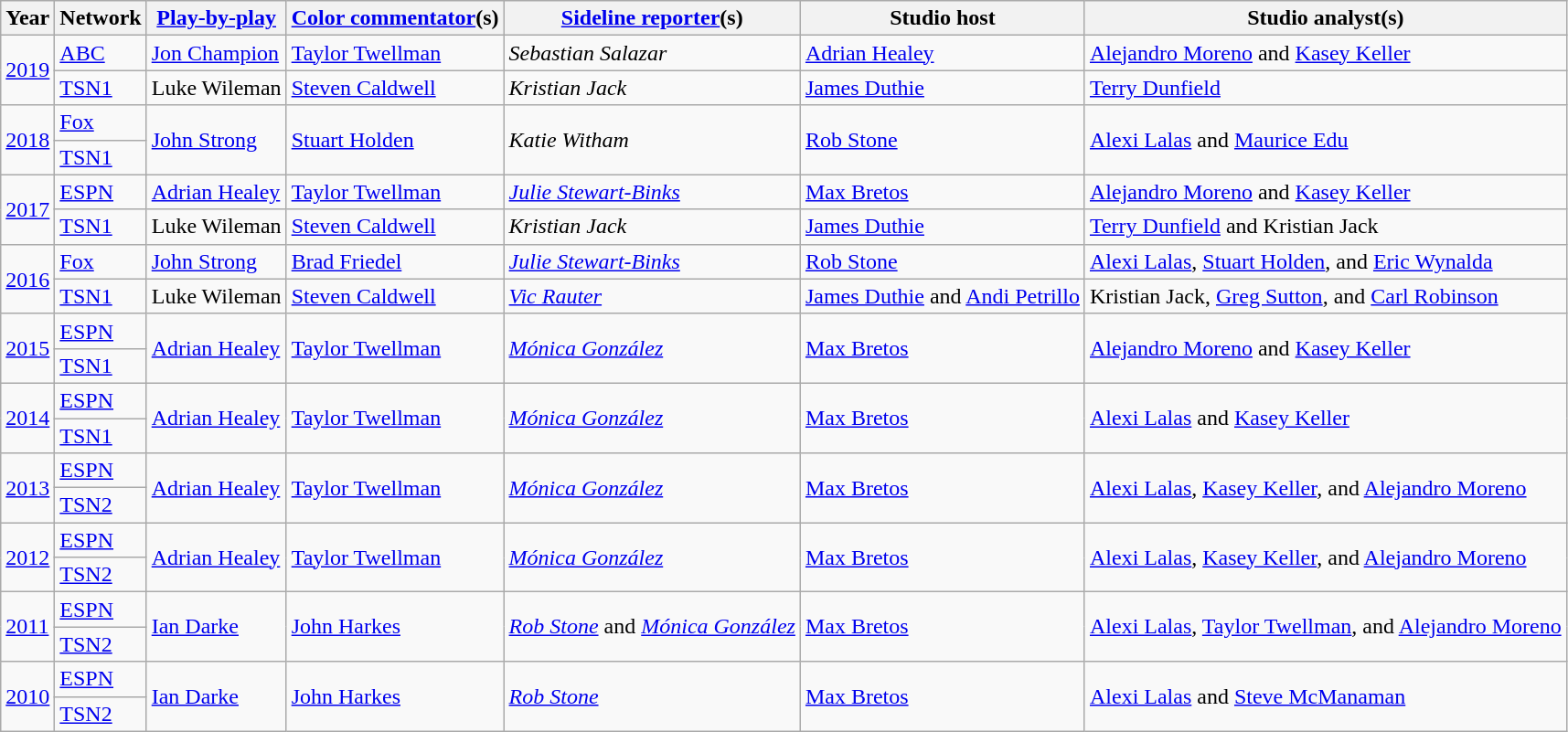<table class="wikitable">
<tr>
<th>Year</th>
<th>Network</th>
<th><a href='#'>Play-by-play</a></th>
<th><a href='#'>Color commentator</a>(s)</th>
<th><a href='#'>Sideline reporter</a>(s)</th>
<th>Studio host</th>
<th>Studio analyst(s)</th>
</tr>
<tr>
<td rowspan=2><a href='#'>2019</a></td>
<td><a href='#'>ABC</a></td>
<td><a href='#'>Jon Champion</a></td>
<td><a href='#'>Taylor Twellman</a></td>
<td><em>Sebastian Salazar</em></td>
<td><a href='#'>Adrian Healey</a></td>
<td><a href='#'>Alejandro Moreno</a> and <a href='#'>Kasey Keller</a></td>
</tr>
<tr>
<td><a href='#'>TSN1</a></td>
<td>Luke Wileman</td>
<td><a href='#'>Steven Caldwell</a></td>
<td><em>Kristian Jack</em></td>
<td><a href='#'>James Duthie</a></td>
<td><a href='#'>Terry Dunfield</a></td>
</tr>
<tr>
<td rowspan=2><a href='#'>2018</a></td>
<td><a href='#'>Fox</a></td>
<td rowspan=2><a href='#'>John Strong</a></td>
<td rowspan=2><a href='#'>Stuart Holden</a></td>
<td rowspan=2><em>Katie Witham</em></td>
<td rowspan=2><a href='#'>Rob Stone</a></td>
<td rowspan=2><a href='#'>Alexi Lalas</a> and <a href='#'>Maurice Edu</a></td>
</tr>
<tr>
<td><a href='#'>TSN1</a></td>
</tr>
<tr>
<td rowspan=2><a href='#'>2017</a></td>
<td><a href='#'>ESPN</a></td>
<td><a href='#'>Adrian Healey</a></td>
<td><a href='#'>Taylor Twellman</a></td>
<td><em><a href='#'>Julie Stewart-Binks</a></em></td>
<td><a href='#'>Max Bretos</a></td>
<td><a href='#'>Alejandro Moreno</a> and <a href='#'>Kasey Keller</a></td>
</tr>
<tr>
<td><a href='#'>TSN1</a></td>
<td>Luke Wileman</td>
<td><a href='#'>Steven Caldwell</a></td>
<td><em>Kristian Jack</em></td>
<td><a href='#'>James Duthie</a></td>
<td><a href='#'>Terry Dunfield</a> and Kristian Jack</td>
</tr>
<tr>
<td rowspan=2><a href='#'>2016</a></td>
<td><a href='#'>Fox</a></td>
<td><a href='#'>John Strong</a></td>
<td><a href='#'>Brad Friedel</a></td>
<td><em><a href='#'>Julie Stewart-Binks</a></em></td>
<td><a href='#'>Rob Stone</a></td>
<td><a href='#'>Alexi Lalas</a>, <a href='#'>Stuart Holden</a>, and <a href='#'>Eric Wynalda</a></td>
</tr>
<tr>
<td><a href='#'>TSN1</a></td>
<td>Luke Wileman</td>
<td><a href='#'>Steven Caldwell</a></td>
<td><em><a href='#'>Vic Rauter</a></em></td>
<td><a href='#'>James Duthie</a> and <a href='#'>Andi Petrillo</a></td>
<td>Kristian Jack, <a href='#'>Greg Sutton</a>, and <a href='#'>Carl Robinson</a></td>
</tr>
<tr>
<td rowspan=2><a href='#'>2015</a></td>
<td><a href='#'>ESPN</a></td>
<td rowspan="2"><a href='#'>Adrian Healey</a></td>
<td rowspan="2"><a href='#'>Taylor Twellman</a></td>
<td rowspan="2"><em><a href='#'>Mónica González</a></em></td>
<td rowspan="2"><a href='#'>Max Bretos</a></td>
<td rowspan=2><a href='#'>Alejandro Moreno</a> and <a href='#'>Kasey Keller</a></td>
</tr>
<tr>
<td><a href='#'>TSN1</a></td>
</tr>
<tr>
<td rowspan=2><a href='#'>2014</a></td>
<td><a href='#'>ESPN</a></td>
<td rowspan="2"><a href='#'>Adrian Healey</a></td>
<td rowspan="2"><a href='#'>Taylor Twellman</a></td>
<td rowspan="2"><em><a href='#'>Mónica González</a></em></td>
<td rowspan="2"><a href='#'>Max Bretos</a></td>
<td rowspan="2"><a href='#'>Alexi Lalas</a> and <a href='#'>Kasey Keller</a></td>
</tr>
<tr>
<td><a href='#'>TSN1</a></td>
</tr>
<tr>
<td rowspan=2><a href='#'>2013</a></td>
<td><a href='#'>ESPN</a></td>
<td rowspan="2"><a href='#'>Adrian Healey</a></td>
<td rowspan="2"><a href='#'>Taylor Twellman</a></td>
<td rowspan="2"><em><a href='#'>Mónica González</a></em></td>
<td rowspan="2"><a href='#'>Max Bretos</a></td>
<td rowspan="2"><a href='#'>Alexi Lalas</a>, <a href='#'>Kasey Keller</a>, and <a href='#'>Alejandro Moreno</a></td>
</tr>
<tr>
<td><a href='#'>TSN2</a></td>
</tr>
<tr>
<td rowspan=2><a href='#'>2012</a></td>
<td><a href='#'>ESPN</a></td>
<td rowspan="2"><a href='#'>Adrian Healey</a></td>
<td rowspan="2"><a href='#'>Taylor Twellman</a></td>
<td rowspan="2"><em><a href='#'>Mónica González</a></em></td>
<td rowspan="2"><a href='#'>Max Bretos</a></td>
<td rowspan="2"><a href='#'>Alexi Lalas</a>, <a href='#'>Kasey Keller</a>, and <a href='#'>Alejandro Moreno</a></td>
</tr>
<tr>
<td><a href='#'>TSN2</a></td>
</tr>
<tr>
<td rowspan=2><a href='#'>2011</a></td>
<td><a href='#'>ESPN</a></td>
<td rowspan="2"><a href='#'>Ian Darke</a></td>
<td rowspan="2"><a href='#'>John Harkes</a></td>
<td rowspan=2><em><a href='#'>Rob Stone</a></em> and <em><a href='#'>Mónica González</a></em></td>
<td rowspan="2"><a href='#'>Max Bretos</a></td>
<td rowspan="2"><a href='#'>Alexi Lalas</a>, <a href='#'>Taylor Twellman</a>, and <a href='#'>Alejandro Moreno</a></td>
</tr>
<tr>
<td><a href='#'>TSN2</a></td>
</tr>
<tr>
<td rowspan=2><a href='#'>2010</a></td>
<td><a href='#'>ESPN</a></td>
<td rowspan="2"><a href='#'>Ian Darke</a></td>
<td rowspan="2"><a href='#'>John Harkes</a></td>
<td rowspan="2"><em><a href='#'>Rob Stone</a></em></td>
<td rowspan="2"><a href='#'>Max Bretos</a></td>
<td rowspan="2"><a href='#'>Alexi Lalas</a> and <a href='#'>Steve McManaman</a></td>
</tr>
<tr>
<td><a href='#'>TSN2</a></td>
</tr>
</table>
